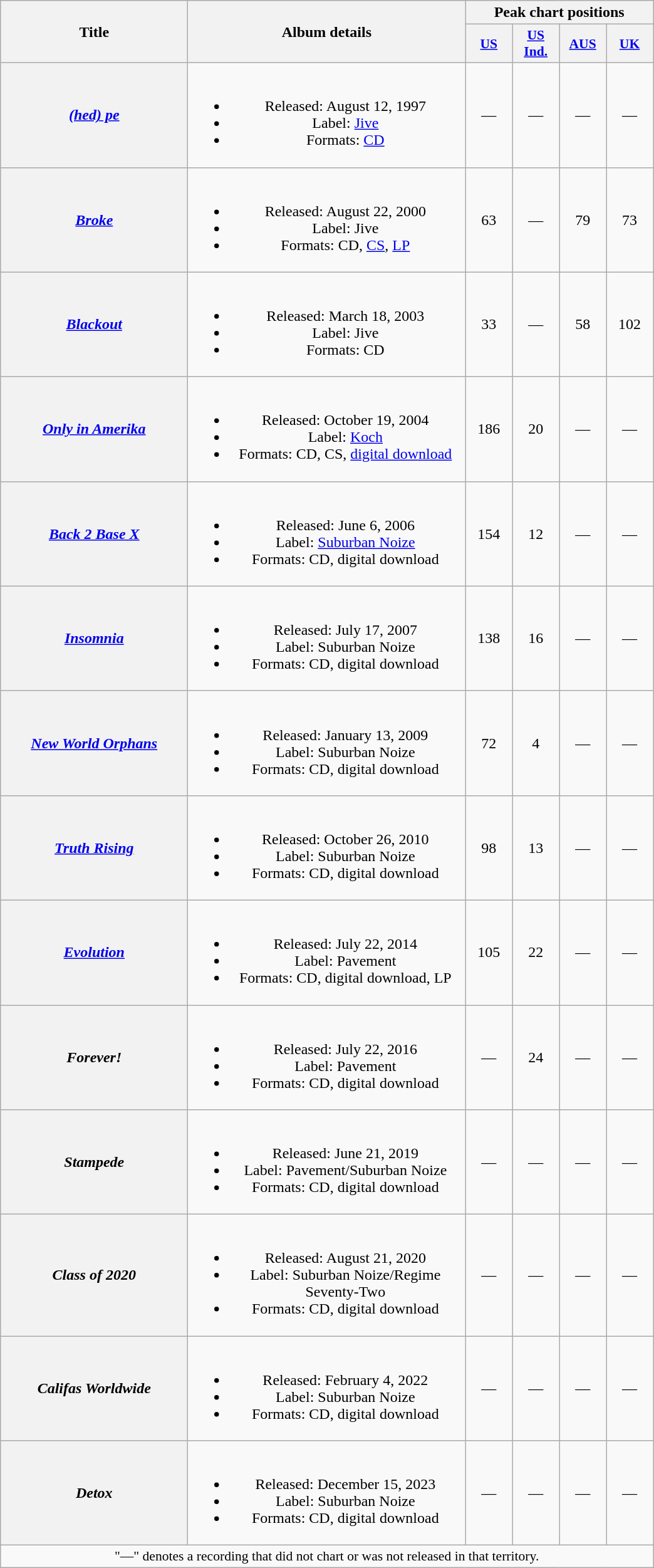<table class="wikitable plainrowheaders" style="text-align:center;">
<tr>
<th scope="col" rowspan="2" style="width:12em;">Title</th>
<th scope="col" rowspan="2" style="width:18em;">Album details</th>
<th scope="col" colspan="4">Peak chart positions</th>
</tr>
<tr>
<th scope="col" style="width:3em;font-size:90%;"><a href='#'>US</a><br></th>
<th scope="col" style="width:3em;font-size:90%;"><a href='#'>US<br>Ind.</a><br></th>
<th scope="col" style="width:3em;font-size:90%;"><a href='#'>AUS</a><br></th>
<th scope="col" style="width:3em;font-size:90%;"><a href='#'>UK</a><br></th>
</tr>
<tr>
<th scope="row"><em><a href='#'>(hed) pe</a></em></th>
<td><br><ul><li>Released: August 12, 1997</li><li>Label: <a href='#'>Jive</a></li><li>Formats: <a href='#'>CD</a></li></ul></td>
<td>—</td>
<td>—</td>
<td>—</td>
<td>—</td>
</tr>
<tr>
<th scope="row"><em><a href='#'>Broke</a></em></th>
<td><br><ul><li>Released: August 22, 2000</li><li>Label: Jive</li><li>Formats: CD, <a href='#'>CS</a>, <a href='#'>LP</a></li></ul></td>
<td>63</td>
<td>—</td>
<td>79</td>
<td>73</td>
</tr>
<tr>
<th scope="row"><em><a href='#'>Blackout</a></em></th>
<td><br><ul><li>Released: March 18, 2003</li><li>Label: Jive</li><li>Formats: CD</li></ul></td>
<td>33</td>
<td>—</td>
<td>58</td>
<td>102</td>
</tr>
<tr>
<th scope="row"><em><a href='#'>Only in Amerika</a></em></th>
<td><br><ul><li>Released: October 19, 2004</li><li>Label: <a href='#'>Koch</a></li><li>Formats: CD, CS, <a href='#'>digital download</a></li></ul></td>
<td>186</td>
<td>20</td>
<td>—</td>
<td>—</td>
</tr>
<tr>
<th scope="row"><em><a href='#'>Back 2 Base X</a></em></th>
<td><br><ul><li>Released: June 6, 2006</li><li>Label: <a href='#'>Suburban Noize</a></li><li>Formats: CD, digital download</li></ul></td>
<td>154</td>
<td>12</td>
<td>—</td>
<td>—</td>
</tr>
<tr>
<th scope="row"><em><a href='#'>Insomnia</a></em></th>
<td><br><ul><li>Released: July 17, 2007</li><li>Label: Suburban Noize</li><li>Formats: CD, digital download</li></ul></td>
<td>138</td>
<td>16</td>
<td>—</td>
<td>—</td>
</tr>
<tr>
<th scope="row"><em><a href='#'>New World Orphans</a></em></th>
<td><br><ul><li>Released: January 13, 2009</li><li>Label: Suburban Noize</li><li>Formats: CD, digital download</li></ul></td>
<td>72</td>
<td>4</td>
<td>—</td>
<td>—</td>
</tr>
<tr>
<th scope="row"><em><a href='#'>Truth Rising</a></em></th>
<td><br><ul><li>Released: October 26, 2010</li><li>Label: Suburban Noize</li><li>Formats: CD, digital download</li></ul></td>
<td>98</td>
<td>13</td>
<td>—</td>
<td>—</td>
</tr>
<tr>
<th scope="row"><em><a href='#'>Evolution</a></em></th>
<td><br><ul><li>Released: July 22, 2014</li><li>Label: Pavement</li><li>Formats: CD, digital download, LP</li></ul></td>
<td>105</td>
<td>22</td>
<td>—</td>
<td>—</td>
</tr>
<tr>
<th scope="row"><em>Forever!</em></th>
<td><br><ul><li>Released: July 22, 2016</li><li>Label: Pavement</li><li>Formats: CD, digital download</li></ul></td>
<td>—</td>
<td>24</td>
<td>—</td>
<td>—</td>
</tr>
<tr>
<th scope="row"><em>Stampede</em></th>
<td><br><ul><li>Released: June 21, 2019</li><li>Label: Pavement/Suburban Noize</li><li>Formats: CD, digital download</li></ul></td>
<td>—</td>
<td>—</td>
<td>—</td>
<td>—</td>
</tr>
<tr>
<th scope="row"><em>Class of 2020</em></th>
<td><br><ul><li>Released: August 21, 2020</li><li>Label: Suburban Noize/Regime Seventy-Two</li><li>Formats: CD, digital download</li></ul></td>
<td>—</td>
<td>—</td>
<td>—</td>
<td>—</td>
</tr>
<tr>
<th scope="row"><em>Califas Worldwide</em></th>
<td><br><ul><li>Released: February 4, 2022</li><li>Label: Suburban Noize</li><li>Formats: CD, digital download</li></ul></td>
<td>—</td>
<td>—</td>
<td>—</td>
<td>—</td>
</tr>
<tr>
<th scope="row"><em>Detox</em></th>
<td><br><ul><li>Released: December 15, 2023</li><li>Label: Suburban Noize</li><li>Formats: CD, digital download</li></ul></td>
<td>—</td>
<td>—</td>
<td>—</td>
<td>—</td>
</tr>
<tr>
<td colspan="8" style="font-size:90%">"—" denotes a recording that did not chart or was not released in that territory.</td>
</tr>
</table>
